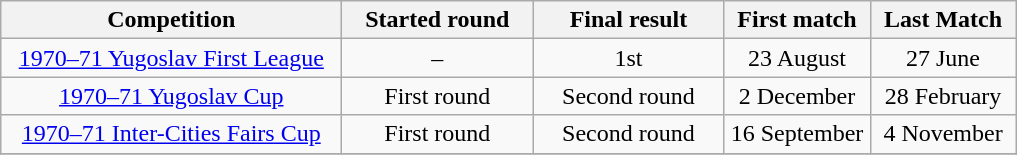<table class="wikitable" style="text-align: center;">
<tr>
<th width="220">Competition</th>
<th width="120">Started round</th>
<th width="120">Final result</th>
<th width="90">First match</th>
<th width="90">Last Match</th>
</tr>
<tr>
<td><a href='#'>1970–71 Yugoslav First League</a></td>
<td>–</td>
<td>1st</td>
<td>23 August</td>
<td>27 June</td>
</tr>
<tr>
<td><a href='#'>1970–71 Yugoslav Cup</a></td>
<td>First round</td>
<td>Second round</td>
<td>2 December</td>
<td>28 February</td>
</tr>
<tr>
<td><a href='#'>1970–71 Inter-Cities Fairs Cup</a></td>
<td>First round</td>
<td>Second round</td>
<td>16 September</td>
<td>4 November</td>
</tr>
<tr>
</tr>
</table>
